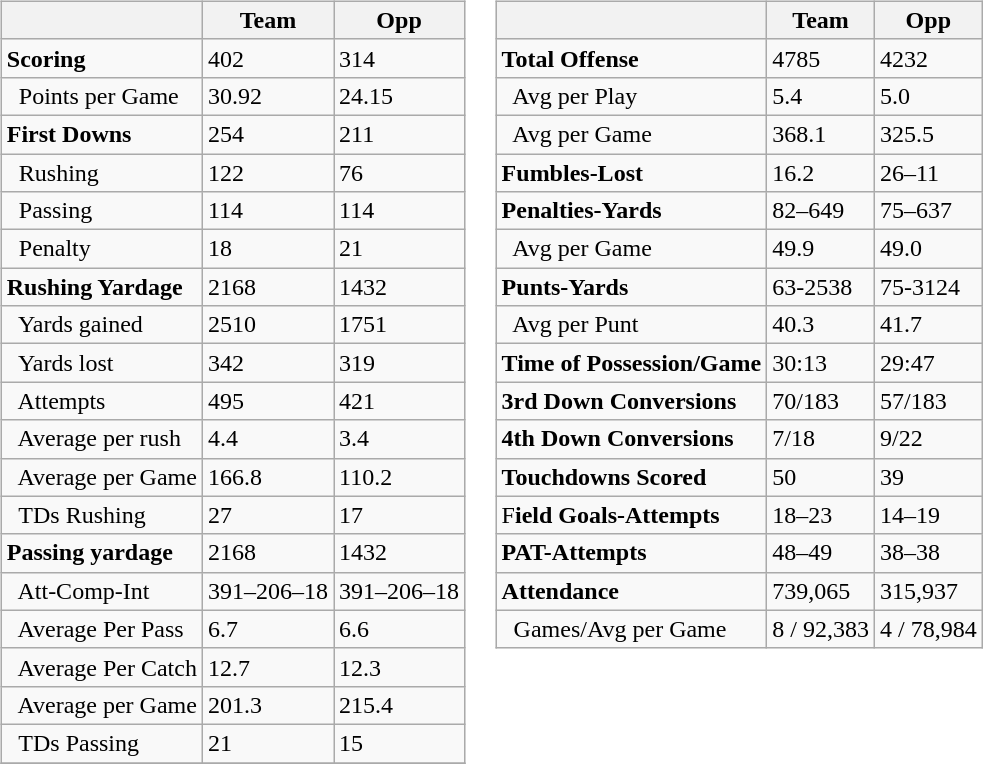<table>
<tr>
<td valign="top"><br><table class="wikitable" style="white-space:nowrap;">
<tr>
<th></th>
<th>Team</th>
<th>Opp</th>
</tr>
<tr>
<td><strong>Scoring</strong></td>
<td>402</td>
<td>314</td>
</tr>
<tr>
<td>  Points per Game</td>
<td>30.92</td>
<td>24.15</td>
</tr>
<tr>
<td><strong>First Downs</strong></td>
<td>254</td>
<td>211</td>
</tr>
<tr>
<td>  Rushing</td>
<td>122</td>
<td>76</td>
</tr>
<tr>
<td>  Passing</td>
<td>114</td>
<td>114</td>
</tr>
<tr>
<td>  Penalty</td>
<td>18</td>
<td>21</td>
</tr>
<tr>
<td><strong>Rushing Yardage</strong></td>
<td>2168</td>
<td>1432</td>
</tr>
<tr>
<td>  Yards gained</td>
<td>2510</td>
<td>1751</td>
</tr>
<tr>
<td>  Yards lost</td>
<td>342</td>
<td>319</td>
</tr>
<tr>
<td>  Attempts</td>
<td>495</td>
<td>421</td>
</tr>
<tr>
<td>  Average per rush</td>
<td>4.4</td>
<td>3.4</td>
</tr>
<tr>
<td>  Average per Game</td>
<td>166.8</td>
<td>110.2</td>
</tr>
<tr>
<td>  TDs Rushing</td>
<td>27</td>
<td>17</td>
</tr>
<tr>
<td><strong>Passing yardage</strong></td>
<td>2168</td>
<td>1432</td>
</tr>
<tr>
<td>  Att-Comp-Int</td>
<td>391–206–18</td>
<td>391–206–18</td>
</tr>
<tr>
<td>  Average Per Pass</td>
<td>6.7</td>
<td>6.6</td>
</tr>
<tr>
<td>  Average Per Catch</td>
<td>12.7</td>
<td>12.3</td>
</tr>
<tr>
<td>  Average per Game</td>
<td>201.3</td>
<td>215.4</td>
</tr>
<tr>
<td>  TDs Passing</td>
<td>21</td>
<td>15</td>
</tr>
<tr>
</tr>
</table>
</td>
<td valign="top"><br><table class="wikitable" style="white-space:nowrap;">
<tr>
<th></th>
<th>Team</th>
<th>Opp</th>
</tr>
<tr>
<td><strong>Total Offense</strong></td>
<td>4785</td>
<td>4232</td>
</tr>
<tr>
<td>  Avg per Play</td>
<td>5.4</td>
<td>5.0</td>
</tr>
<tr>
<td>  Avg per Game</td>
<td>368.1</td>
<td>325.5</td>
</tr>
<tr>
<td><strong>Fumbles-Lost</strong></td>
<td>16.2</td>
<td>26–11</td>
</tr>
<tr>
<td><strong>Penalties-Yards</strong></td>
<td>82–649</td>
<td>75–637</td>
</tr>
<tr>
<td>  Avg per Game</td>
<td>49.9</td>
<td>49.0</td>
</tr>
<tr>
<td><strong>Punts-Yards</strong></td>
<td>63-2538</td>
<td>75-3124</td>
</tr>
<tr>
<td>  Avg per Punt</td>
<td>40.3</td>
<td>41.7</td>
</tr>
<tr>
<td><strong>Time of Possession/Game</strong></td>
<td>30:13</td>
<td>29:47</td>
</tr>
<tr>
<td><strong>3rd Down Conversions</strong></td>
<td>70/183</td>
<td>57/183</td>
</tr>
<tr>
<td><strong>4th Down Conversions</strong></td>
<td>7/18</td>
<td>9/22</td>
</tr>
<tr>
<td><strong>Touchdowns Scored</strong></td>
<td>50</td>
<td>39</td>
</tr>
<tr>
<td>F<strong>ield Goals-Attempts</strong></td>
<td>18–23</td>
<td>14–19</td>
</tr>
<tr>
<td><strong>PAT-Attempts</strong></td>
<td>48–49</td>
<td>38–38</td>
</tr>
<tr>
<td><strong>Attendance</strong></td>
<td>739,065</td>
<td>315,937</td>
</tr>
<tr>
<td>  Games/Avg per Game</td>
<td>8 / 92,383</td>
<td>4 / 78,984</td>
</tr>
</table>
</td>
</tr>
</table>
